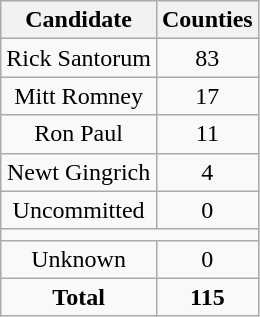<table class="wikitable" style="text-align:center;">
<tr>
<th>Candidate</th>
<th>Counties</th>
</tr>
<tr>
<td>Rick Santorum</td>
<td>83</td>
</tr>
<tr>
<td>Mitt Romney</td>
<td>17</td>
</tr>
<tr>
<td>Ron Paul</td>
<td>11</td>
</tr>
<tr>
<td>Newt Gingrich</td>
<td>4</td>
</tr>
<tr>
<td>Uncommitted</td>
<td>0</td>
</tr>
<tr>
<td colspan="2"></td>
</tr>
<tr>
<td>Unknown</td>
<td>0</td>
</tr>
<tr>
<td><strong>Total</strong></td>
<td><strong>115</strong></td>
</tr>
</table>
